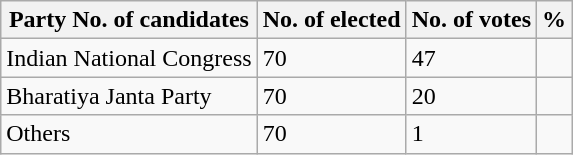<table class="wikitable">
<tr>
<th>Party No. of candidates</th>
<th>No. of elected</th>
<th>No. of votes</th>
<th>%</th>
</tr>
<tr>
<td>Indian National Congress</td>
<td>70</td>
<td>47</td>
<td></td>
</tr>
<tr>
<td>Bharatiya Janta Party</td>
<td>70</td>
<td>20</td>
<td></td>
</tr>
<tr>
<td>Others</td>
<td>70</td>
<td>1</td>
<td></td>
</tr>
</table>
